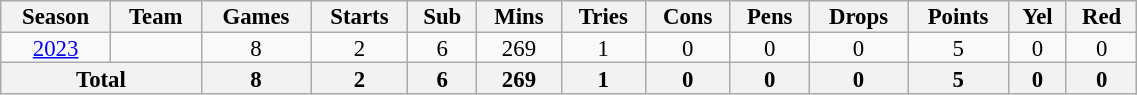<table class="wikitable" style="text-align:center; line-height:90%; font-size:95%; width:60%;">
<tr>
<th>Season</th>
<th>Team</th>
<th>Games</th>
<th>Starts</th>
<th>Sub</th>
<th>Mins</th>
<th>Tries</th>
<th>Cons</th>
<th>Pens</th>
<th>Drops</th>
<th>Points</th>
<th>Yel</th>
<th>Red</th>
</tr>
<tr>
<td><a href='#'>2023</a></td>
<td></td>
<td>8</td>
<td>2</td>
<td>6</td>
<td>269</td>
<td>1</td>
<td>0</td>
<td>0</td>
<td>0</td>
<td>5</td>
<td>0</td>
<td>0</td>
</tr>
<tr>
<th colspan="2">Total</th>
<th>8</th>
<th>2</th>
<th>6</th>
<th>269</th>
<th>1</th>
<th>0</th>
<th>0</th>
<th>0</th>
<th>5</th>
<th>0</th>
<th>0</th>
</tr>
</table>
